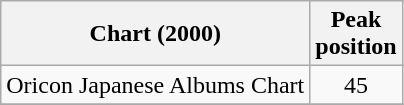<table class="wikitable">
<tr>
<th align="left">Chart (2000)</th>
<th align="left">Peak<br>position</th>
</tr>
<tr>
<td>Oricon Japanese Albums Chart</td>
<td align="center">45</td>
</tr>
<tr>
</tr>
</table>
